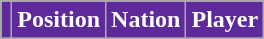<table class="wikitable sortable">
<tr>
<th style="background-color:#5E299A; color:#fff;" scope="col"></th>
<th style="background-color:#5E299A; color:#fff;" scope="col">Position</th>
<th style="background-color:#5E299A; color:#fff;" scope="col">Nation</th>
<th style="background-color:#5E299A; color:#fff;" scope="col">Player</th>
</tr>
<tr>
</tr>
</table>
